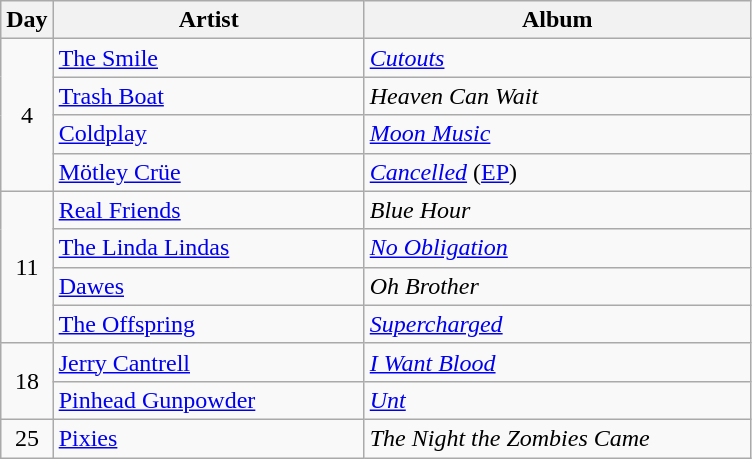<table class="wikitable" id="table_July">
<tr>
<th style="width:20px;">Day</th>
<th style="width:200px;">Artist</th>
<th style="width:250px;">Album</th>
</tr>
<tr>
<td style="text-align:center;" rowspan="4">4</td>
<td><a href='#'>The Smile</a></td>
<td><em><a href='#'>Cutouts</a></em></td>
</tr>
<tr>
<td><a href='#'>Trash Boat</a></td>
<td><em>Heaven Can Wait</em></td>
</tr>
<tr>
<td><a href='#'>Coldplay</a></td>
<td><em><a href='#'>Moon Music</a></em></td>
</tr>
<tr>
<td><a href='#'>Mötley Crüe</a></td>
<td><em><a href='#'>Cancelled</a></em> (<a href='#'>EP</a>)</td>
</tr>
<tr>
<td style="text-align:center;" rowspan="4">11</td>
<td><a href='#'>Real Friends</a></td>
<td><em>Blue Hour</em></td>
</tr>
<tr>
<td><a href='#'>The Linda Lindas</a></td>
<td><em><a href='#'>No Obligation</a></em></td>
</tr>
<tr>
<td><a href='#'>Dawes</a></td>
<td><em>Oh Brother</em></td>
</tr>
<tr>
<td><a href='#'>The Offspring</a></td>
<td><em><a href='#'>Supercharged</a></em></td>
</tr>
<tr>
<td style="text-align:center;" rowspan="2">18</td>
<td><a href='#'>Jerry Cantrell</a></td>
<td><em><a href='#'>I Want Blood</a></em></td>
</tr>
<tr>
<td><a href='#'>Pinhead Gunpowder</a></td>
<td><em><a href='#'>Unt</a></em></td>
</tr>
<tr>
<td style="text-align:center;" rowspan="1">25</td>
<td><a href='#'>Pixies</a></td>
<td><em>The Night the Zombies Came</em></td>
</tr>
</table>
